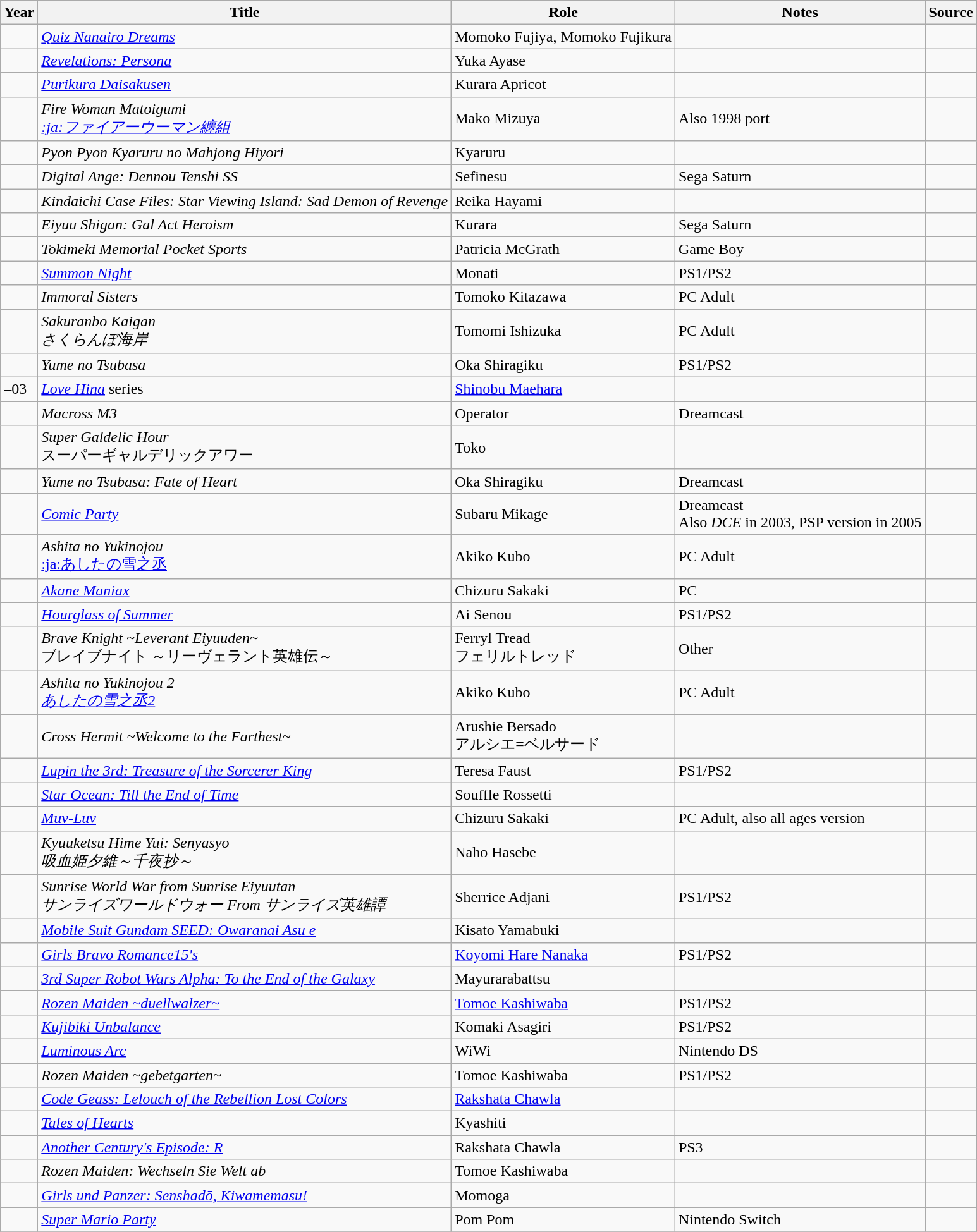<table class="wikitable sortable plainrowheaders">
<tr>
<th>Year</th>
<th>Title</th>
<th>Role</th>
<th class="unsortable">Notes</th>
<th class="unsortable">Source</th>
</tr>
<tr>
<td></td>
<td><em><a href='#'>Quiz Nanairo Dreams</a></em></td>
<td>Momoko Fujiya, Momoko Fujikura</td>
<td></td>
<td></td>
</tr>
<tr>
<td></td>
<td><em><a href='#'>Revelations: Persona</a></em></td>
<td>Yuka Ayase</td>
<td></td>
<td></td>
</tr>
<tr>
<td></td>
<td><em><a href='#'>Purikura Daisakusen</a></em></td>
<td>Kurara Apricot</td>
<td></td>
<td></td>
</tr>
<tr>
<td></td>
<td><em>Fire Woman Matoigumi<br><a href='#'>:ja:ファイアーウーマン纏組</a></em></td>
<td>Mako Mizuya</td>
<td>Also 1998 port</td>
<td></td>
</tr>
<tr>
<td></td>
<td><em>Pyon Pyon Kyaruru no Mahjong Hiyori</em></td>
<td>Kyaruru</td>
<td></td>
<td></td>
</tr>
<tr>
<td></td>
<td><em>Digital Ange: Dennou Tenshi SS</em></td>
<td>Sefinesu</td>
<td>Sega Saturn</td>
<td></td>
</tr>
<tr>
<td></td>
<td><em>Kindaichi Case Files: Star Viewing Island: Sad Demon of Revenge</em></td>
<td>Reika Hayami</td>
<td></td>
<td></td>
</tr>
<tr>
<td></td>
<td><em>Eiyuu Shigan: Gal Act Heroism</em></td>
<td>Kurara</td>
<td>Sega Saturn</td>
<td></td>
</tr>
<tr>
<td></td>
<td><em>Tokimeki Memorial Pocket Sports</em></td>
<td>Patricia McGrath</td>
<td>Game Boy</td>
<td></td>
</tr>
<tr>
<td></td>
<td><em><a href='#'>Summon Night</a></em></td>
<td>Monati</td>
<td>PS1/PS2</td>
<td></td>
</tr>
<tr>
<td></td>
<td><em>Immoral Sisters</em></td>
<td>Tomoko Kitazawa</td>
<td>PC Adult</td>
<td></td>
</tr>
<tr>
<td></td>
<td><em>Sakuranbo Kaigan<br>さくらんぼ海岸</em></td>
<td>Tomomi Ishizuka</td>
<td>PC Adult</td>
<td></td>
</tr>
<tr>
<td></td>
<td><em>Yume no Tsubasa</em></td>
<td>Oka Shiragiku</td>
<td>PS1/PS2</td>
<td></td>
</tr>
<tr>
<td>–03</td>
<td><em><a href='#'>Love Hina</a></em> series</td>
<td><a href='#'>Shinobu Maehara</a></td>
<td></td>
<td></td>
</tr>
<tr>
<td></td>
<td><em>Macross M3</em></td>
<td>Operator</td>
<td>Dreamcast</td>
<td></td>
</tr>
<tr>
<td></td>
<td><em>Super Galdelic Hour</em><br>スーパーギャルデリックアワー</td>
<td>Toko</td>
<td></td>
<td></td>
</tr>
<tr>
<td></td>
<td><em>Yume no Tsubasa: Fate of Heart</em></td>
<td>Oka Shiragiku</td>
<td>Dreamcast</td>
<td></td>
</tr>
<tr>
<td></td>
<td><em><a href='#'>Comic Party</a></em></td>
<td>Subaru Mikage</td>
<td>Dreamcast<br>Also <em>DCE</em> in 2003, PSP version in 2005</td>
<td></td>
</tr>
<tr>
<td></td>
<td><em>Ashita no Yukinojou</em><br><a href='#'>:ja:あしたの雪之丞</a></td>
<td>Akiko Kubo</td>
<td>PC Adult</td>
<td></td>
</tr>
<tr>
<td></td>
<td><em><a href='#'>Akane Maniax</a></em></td>
<td>Chizuru Sakaki</td>
<td>PC</td>
<td></td>
</tr>
<tr>
<td></td>
<td><em><a href='#'>Hourglass of Summer</a></em></td>
<td>Ai Senou</td>
<td>PS1/PS2</td>
<td></td>
</tr>
<tr>
<td></td>
<td><em>Brave Knight ~Leverant Eiyuuden~</em><br>ブレイブナイト ～リーヴェラント英雄伝～</td>
<td>Ferryl Tread<br>フェリルトレッド</td>
<td>Other</td>
<td></td>
</tr>
<tr>
<td></td>
<td><em>Ashita no Yukinojou 2<br><a href='#'>あしたの雪之丞2</a></em></td>
<td>Akiko Kubo</td>
<td>PC Adult</td>
<td></td>
</tr>
<tr>
<td></td>
<td><em>Cross Hermit ~Welcome to the Farthest~</em></td>
<td>Arushie Bersado<br>アルシエ=ベルサード</td>
<td></td>
<td></td>
</tr>
<tr>
<td></td>
<td><em><a href='#'>Lupin the 3rd: Treasure of the Sorcerer King</a></em></td>
<td>Teresa Faust</td>
<td>PS1/PS2</td>
<td></td>
</tr>
<tr>
<td></td>
<td><em><a href='#'>Star Ocean: Till the End of Time</a></em></td>
<td>Souffle Rossetti</td>
<td></td>
<td></td>
</tr>
<tr>
<td></td>
<td><em><a href='#'>Muv-Luv</a></em></td>
<td>Chizuru Sakaki</td>
<td>PC Adult, also all ages version</td>
<td></td>
</tr>
<tr>
<td></td>
<td><em>Kyuuketsu Hime Yui: Senyasyo<br>吸血姫夕維～千夜抄～</em></td>
<td>Naho Hasebe</td>
<td></td>
<td></td>
</tr>
<tr>
<td></td>
<td><em>Sunrise World War from Sunrise Eiyuutan<br>サンライズワールドウォー From サンライズ英雄譚</em></td>
<td>Sherrice Adjani</td>
<td>PS1/PS2</td>
<td></td>
</tr>
<tr>
<td></td>
<td><em><a href='#'>Mobile Suit Gundam SEED: Owaranai Asu e</a></em></td>
<td>Kisato Yamabuki</td>
<td></td>
<td></td>
</tr>
<tr>
<td></td>
<td><em><a href='#'>Girls Bravo Romance15's</a></em></td>
<td><a href='#'>Koyomi Hare Nanaka</a></td>
<td>PS1/PS2</td>
<td></td>
</tr>
<tr>
<td></td>
<td><em><a href='#'>3rd Super Robot Wars Alpha: To the End of the Galaxy</a></em></td>
<td>Mayurarabattsu</td>
<td></td>
<td></td>
</tr>
<tr>
<td></td>
<td><em><a href='#'>Rozen Maiden ~duellwalzer~</a></em></td>
<td><a href='#'>Tomoe Kashiwaba</a></td>
<td>PS1/PS2</td>
<td></td>
</tr>
<tr>
<td></td>
<td><em><a href='#'>Kujibiki Unbalance</a></em></td>
<td>Komaki Asagiri</td>
<td>PS1/PS2</td>
<td></td>
</tr>
<tr>
<td></td>
<td><em><a href='#'>Luminous Arc</a></em></td>
<td>WiWi</td>
<td>Nintendo DS</td>
<td></td>
</tr>
<tr>
<td></td>
<td><em>Rozen Maiden ~gebetgarten~</em></td>
<td>Tomoe Kashiwaba</td>
<td>PS1/PS2</td>
<td></td>
</tr>
<tr>
<td></td>
<td><em><a href='#'>Code Geass: Lelouch of the Rebellion Lost Colors</a></em></td>
<td><a href='#'>Rakshata Chawla</a></td>
<td></td>
<td></td>
</tr>
<tr>
<td></td>
<td><em><a href='#'>Tales of Hearts</a></em></td>
<td>Kyashiti</td>
<td></td>
<td></td>
</tr>
<tr>
<td></td>
<td><em><a href='#'>Another Century's Episode: R</a></em></td>
<td>Rakshata Chawla</td>
<td>PS3</td>
<td></td>
</tr>
<tr>
<td></td>
<td><em>Rozen Maiden: Wechseln Sie Welt ab</em></td>
<td>Tomoe Kashiwaba</td>
<td></td>
<td></td>
</tr>
<tr>
<td></td>
<td><em><a href='#'>Girls und Panzer: Senshadō, Kiwamemasu!</a></em></td>
<td>Momoga</td>
<td></td>
<td></td>
</tr>
<tr>
<td></td>
<td><em><a href='#'>Super Mario Party</a></em></td>
<td>Pom Pom</td>
<td>Nintendo Switch</td>
<td></td>
</tr>
<tr>
</tr>
</table>
